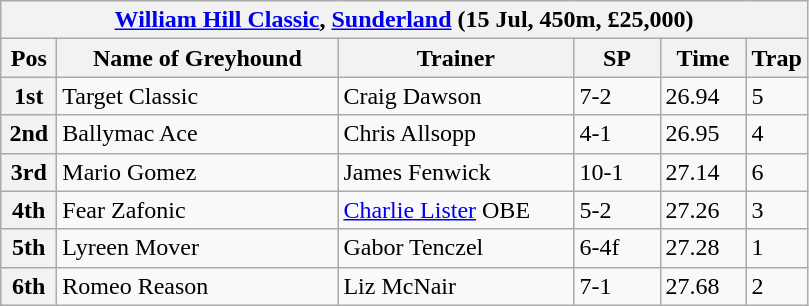<table class="wikitable">
<tr>
<th colspan="6"><a href='#'>William Hill Classic</a>, <a href='#'>Sunderland</a> (15 Jul, 450m, £25,000)</th>
</tr>
<tr>
<th width=30>Pos</th>
<th width=180>Name of Greyhound</th>
<th width=150>Trainer</th>
<th width=50>SP</th>
<th width=50>Time</th>
<th width=30>Trap</th>
</tr>
<tr>
<th>1st</th>
<td>Target Classic</td>
<td>Craig Dawson</td>
<td>7-2</td>
<td>26.94</td>
<td>5</td>
</tr>
<tr>
<th>2nd</th>
<td>Ballymac Ace</td>
<td>Chris Allsopp</td>
<td>4-1</td>
<td>26.95</td>
<td>4</td>
</tr>
<tr>
<th>3rd</th>
<td>Mario Gomez</td>
<td>James Fenwick</td>
<td>10-1</td>
<td>27.14</td>
<td>6</td>
</tr>
<tr>
<th>4th</th>
<td>Fear Zafonic</td>
<td><a href='#'>Charlie Lister</a> OBE</td>
<td>5-2</td>
<td>27.26</td>
<td>3</td>
</tr>
<tr>
<th>5th</th>
<td>Lyreen Mover</td>
<td>Gabor Tenczel</td>
<td>6-4f</td>
<td>27.28</td>
<td>1</td>
</tr>
<tr>
<th>6th</th>
<td>Romeo Reason</td>
<td>Liz McNair</td>
<td>7-1</td>
<td>27.68</td>
<td>2</td>
</tr>
</table>
